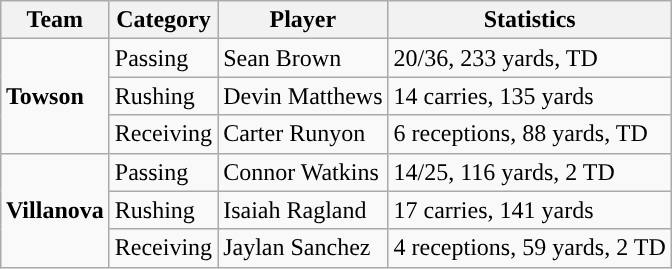<table class="wikitable" style="float: right;">
<tr>
<th>Team</th>
<th>Category</th>
<th>Player</th>
<th>Statistics</th>
</tr>
<tr>
<td rowspan=3><strong>Towson</strong></td>
<td>Passing</td>
<td>Sean Brown</td>
<td>20/36, 233 yards, TD</td>
</tr>
<tr>
<td>Rushing</td>
<td>Devin Matthews</td>
<td>14 carries, 135 yards</td>
</tr>
<tr>
<td>Receiving</td>
<td>Carter Runyon</td>
<td>6 receptions, 88 yards, TD</td>
</tr>
<tr>
<td rowspan=3><strong>Villanova</strong></td>
<td>Passing</td>
<td>Connor Watkins</td>
<td>14/25, 116 yards, 2 TD</td>
</tr>
<tr>
<td>Rushing</td>
<td>Isaiah Ragland</td>
<td>17 carries, 141 yards</td>
</tr>
<tr>
<td>Receiving</td>
<td>Jaylan Sanchez</td>
<td>4 receptions, 59 yards, 2 TD</td>
</tr>
</table>
